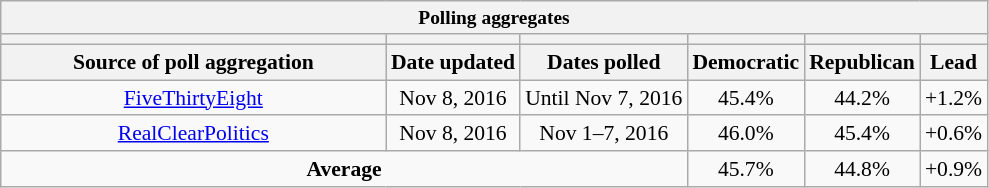<table class="wikitable" style="font-size:90%;text-align:center;">
<tr valign=bottom style="font-size:90%;">
<th colspan="6">Polling aggregates</th>
</tr>
<tr>
<th></th>
<th></th>
<th></th>
<th></th>
<th></th>
<th></th>
</tr>
<tr>
<th style="width:250px;">Source of poll aggregation</th>
<th>Date updated</th>
<th>Dates polled</th>
<th>Democratic</th>
<th>Republican</th>
<th>Lead</th>
</tr>
<tr>
<td><a href='#'>FiveThirtyEight</a></td>
<td>Nov 8, 2016</td>
<td>Until Nov 7, 2016</td>
<td>45.4%</td>
<td>44.2%</td>
<td>+1.2%</td>
</tr>
<tr>
<td><a href='#'>RealClearPolitics</a></td>
<td>Nov 8, 2016</td>
<td>Nov 1–7, 2016</td>
<td>46.0%</td>
<td>45.4%</td>
<td>+0.6%</td>
</tr>
<tr>
<td colspan="3"><strong>Average</strong></td>
<td>45.7%</td>
<td>44.8%</td>
<td>+0.9%</td>
</tr>
</table>
